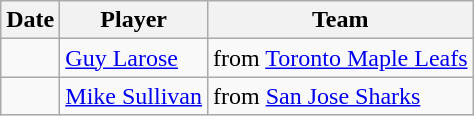<table class="wikitable">
<tr>
<th>Date</th>
<th>Player</th>
<th>Team</th>
</tr>
<tr>
<td></td>
<td><a href='#'>Guy Larose</a></td>
<td>from <a href='#'>Toronto Maple Leafs</a></td>
</tr>
<tr>
<td></td>
<td><a href='#'>Mike Sullivan</a></td>
<td>from <a href='#'>San Jose Sharks</a></td>
</tr>
</table>
